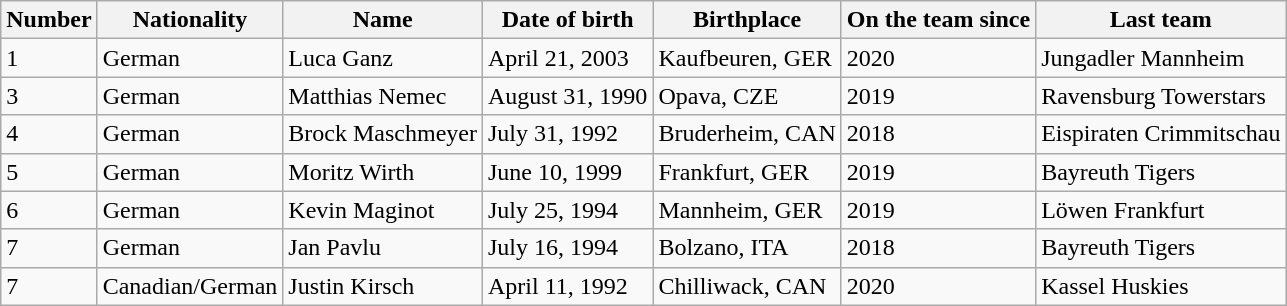<table class="wikitable">
<tr>
<th>Number</th>
<th>Nationality</th>
<th>Name</th>
<th>Date of birth</th>
<th>Birthplace</th>
<th>On the team since</th>
<th>Last team</th>
</tr>
<tr>
<td>1</td>
<td>German</td>
<td>Luca Ganz</td>
<td>April 21, 2003</td>
<td>Kaufbeuren, GER</td>
<td>2020</td>
<td>Jungadler Mannheim</td>
</tr>
<tr>
<td>3</td>
<td>German</td>
<td>Matthias Nemec</td>
<td>August 31, 1990</td>
<td>Opava, CZE</td>
<td>2019</td>
<td>Ravensburg Towerstars</td>
</tr>
<tr>
<td>4</td>
<td>German</td>
<td>Brock Maschmeyer</td>
<td>July 31, 1992</td>
<td>Bruderheim, CAN</td>
<td>2018</td>
<td>Eispiraten Crimmitschau</td>
</tr>
<tr>
<td>5</td>
<td>German</td>
<td>Moritz Wirth</td>
<td>June 10, 1999</td>
<td>Frankfurt, GER</td>
<td>2019</td>
<td>Bayreuth Tigers</td>
</tr>
<tr>
<td>6</td>
<td>German</td>
<td>Kevin Maginot</td>
<td>July 25, 1994</td>
<td>Mannheim, GER</td>
<td>2019</td>
<td>Löwen Frankfurt</td>
</tr>
<tr>
<td>7</td>
<td>German</td>
<td>Jan Pavlu</td>
<td>July 16, 1994</td>
<td>Bolzano, ITA</td>
<td>2018</td>
<td>Bayreuth Tigers</td>
</tr>
<tr>
<td>7</td>
<td>Canadian/German</td>
<td>Justin Kirsch</td>
<td>April 11, 1992</td>
<td>Chilliwack, CAN</td>
<td>2020</td>
<td>Kassel Huskies</td>
</tr>
</table>
